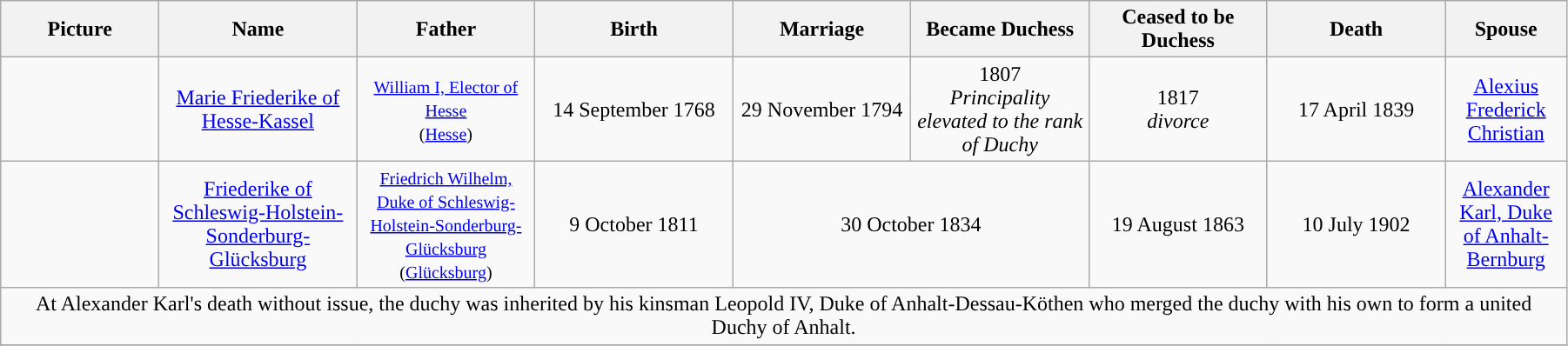<table width=95% class="wikitable">
<tr>
<th width = "8%">Picture</th>
<th width = "10%">Name</th>
<th width = "9%">Father</th>
<th width = "10%">Birth</th>
<th width = "9%">Marriage</th>
<th width = "9%">Became Duchess</th>
<th width = "9%">Ceased to be Duchess</th>
<th width = "9%">Death</th>
<th width = "6%">Spouse</th>
</tr>
<tr>
<td align="center"></td>
<td align="center"><a href='#'>Marie Friederike of Hesse-Kassel</a></td>
<td align="center"><small><a href='#'>William I, Elector of Hesse</a><br>(<a href='#'>Hesse</a>)</small></td>
<td align="center">14 September 1768</td>
<td align="center">29 November 1794</td>
<td align="center">1807<br><em>Principality elevated to the rank of Duchy</em></td>
<td align="center">1817<br><em>divorce</em></td>
<td align="center">17 April 1839</td>
<td align="center"><a href='#'>Alexius Frederick Christian</a></td>
</tr>
<tr>
<td align="center"></td>
<td align="center"><a href='#'>Friederike of Schleswig-Holstein-Sonderburg-Glücksburg</a></td>
<td align="center"><small><a href='#'>Friedrich Wilhelm, Duke of Schleswig-Holstein-Sonderburg-Glücksburg</a><br>(<a href='#'>Glücksburg</a>)</small></td>
<td align="center">9 October 1811</td>
<td align="center" colspan="2">30 October 1834</td>
<td align="center">19 August 1863</td>
<td align="center">10 July 1902</td>
<td align="center"><a href='#'>Alexander Karl, Duke of Anhalt-Bernburg</a></td>
</tr>
<tr>
<td align="center" colspan="9">At Alexander Karl's death without issue, the duchy was inherited by his kinsman Leopold IV, Duke of Anhalt-Dessau-Köthen who merged the duchy with his own to form a united Duchy of Anhalt.</td>
</tr>
<tr>
</tr>
</table>
